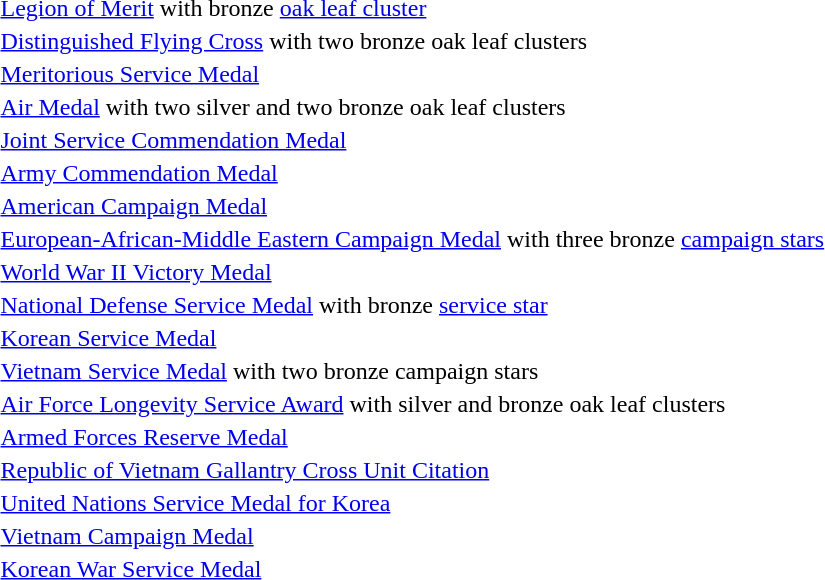<table>
<tr>
<td></td>
<td><a href='#'>Legion of Merit</a> with bronze <a href='#'>oak leaf cluster</a></td>
</tr>
<tr>
<td></td>
<td><a href='#'>Distinguished Flying Cross</a> with two bronze oak leaf clusters</td>
</tr>
<tr>
<td></td>
<td><a href='#'>Meritorious Service Medal</a></td>
</tr>
<tr>
<td></td>
<td><a href='#'>Air Medal</a> with two silver and two bronze oak leaf clusters</td>
</tr>
<tr>
<td></td>
<td><a href='#'>Joint Service Commendation Medal</a></td>
</tr>
<tr>
<td></td>
<td><a href='#'>Army Commendation Medal</a></td>
</tr>
<tr>
<td></td>
<td><a href='#'>American Campaign Medal</a></td>
</tr>
<tr>
<td></td>
<td><a href='#'>European-African-Middle Eastern Campaign Medal</a> with three bronze <a href='#'>campaign stars</a></td>
</tr>
<tr>
<td></td>
<td><a href='#'>World War II Victory Medal</a></td>
</tr>
<tr>
<td></td>
<td><a href='#'>National Defense Service Medal</a> with bronze <a href='#'>service star</a></td>
</tr>
<tr>
<td></td>
<td><a href='#'>Korean Service Medal</a></td>
</tr>
<tr>
<td></td>
<td><a href='#'>Vietnam Service Medal</a> with two bronze campaign stars</td>
</tr>
<tr>
<td></td>
<td><a href='#'>Air Force Longevity Service Award</a> with silver and bronze oak leaf clusters</td>
</tr>
<tr>
<td></td>
<td><a href='#'>Armed Forces Reserve Medal</a></td>
</tr>
<tr>
<td></td>
<td><a href='#'>Republic of Vietnam Gallantry Cross Unit Citation</a></td>
</tr>
<tr>
<td></td>
<td><a href='#'>United Nations Service Medal for Korea</a></td>
</tr>
<tr>
<td></td>
<td><a href='#'>Vietnam Campaign Medal</a></td>
</tr>
<tr>
<td></td>
<td><a href='#'>Korean War Service Medal</a></td>
</tr>
</table>
